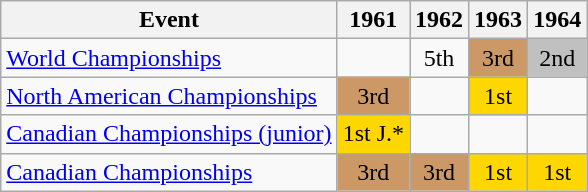<table class="wikitable">
<tr>
<th>Event</th>
<th>1961</th>
<th>1962</th>
<th>1963</th>
<th>1964</th>
</tr>
<tr>
<td><a href='#'>World Championships</a></td>
<td></td>
<td align="center">5th</td>
<td align="center" bgcolor="cc9966">3rd</td>
<td align="center" bgcolor="silver">2nd</td>
</tr>
<tr>
<td><a href='#'>North American Championships</a></td>
<td align="center" bgcolor="cc9966">3rd</td>
<td></td>
<td align="center" bgcolor="gold">1st</td>
<td></td>
</tr>
<tr>
<td><a href='#'>Canadian Championships (junior)</a></td>
<td align="center" bgcolor="gold">1st J.*</td>
<td></td>
<td></td>
<td></td>
</tr>
<tr>
<td><a href='#'>Canadian Championships</a></td>
<td align="center" bgcolor="cc9966">3rd</td>
<td align="center" bgcolor="cc9966">3rd</td>
<td align="center" bgcolor="gold">1st</td>
<td align="center" bgcolor="gold">1st</td>
</tr>
</table>
